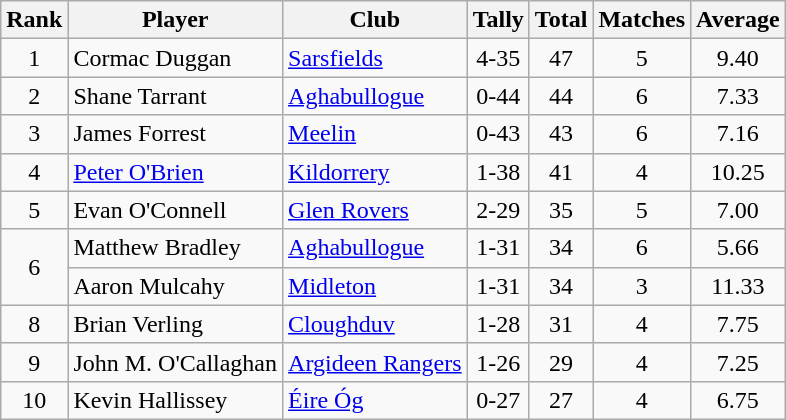<table class="wikitable">
<tr>
<th>Rank</th>
<th>Player</th>
<th>Club</th>
<th>Tally</th>
<th>Total</th>
<th>Matches</th>
<th>Average</th>
</tr>
<tr>
<td rowspan="1" style="text-align:center;">1</td>
<td>Cormac Duggan</td>
<td><a href='#'>Sarsfields</a></td>
<td align=center>4-35</td>
<td align=center>47</td>
<td align=center>5</td>
<td align=center>9.40</td>
</tr>
<tr>
<td rowspan="1" style="text-align:center;">2</td>
<td>Shane Tarrant</td>
<td><a href='#'>Aghabullogue</a></td>
<td align=center>0-44</td>
<td align=center>44</td>
<td align=center>6</td>
<td align=center>7.33</td>
</tr>
<tr>
<td rowspan="1" style="text-align:center;">3</td>
<td>James Forrest</td>
<td><a href='#'>Meelin</a></td>
<td align=center>0-43</td>
<td align=center>43</td>
<td align=center>6</td>
<td align=center>7.16</td>
</tr>
<tr>
<td rowspan="1" style="text-align:center;">4</td>
<td><a href='#'>Peter O'Brien</a></td>
<td><a href='#'>Kildorrery</a></td>
<td align=center>1-38</td>
<td align=center>41</td>
<td align=center>4</td>
<td align=center>10.25</td>
</tr>
<tr>
<td rowspan="1" style="text-align:center;">5</td>
<td>Evan O'Connell</td>
<td><a href='#'>Glen Rovers</a></td>
<td align=center>2-29</td>
<td align=center>35</td>
<td align=center>5</td>
<td align=center>7.00</td>
</tr>
<tr>
<td rowspan="2" style="text-align:center;">6</td>
<td>Matthew Bradley</td>
<td><a href='#'>Aghabullogue</a></td>
<td align=center>1-31</td>
<td align=center>34</td>
<td align=center>6</td>
<td align=center>5.66</td>
</tr>
<tr>
<td>Aaron Mulcahy</td>
<td><a href='#'>Midleton</a></td>
<td align=center>1-31</td>
<td align=center>34</td>
<td align=center>3</td>
<td align=center>11.33</td>
</tr>
<tr>
<td rowspan="1" style="text-align:center;">8</td>
<td>Brian Verling</td>
<td><a href='#'>Cloughduv</a></td>
<td align=center>1-28</td>
<td align=center>31</td>
<td align=center>4</td>
<td align=center>7.75</td>
</tr>
<tr>
<td rowspan="1" style="text-align:center;">9</td>
<td>John M. O'Callaghan</td>
<td><a href='#'>Argideen Rangers</a></td>
<td align=center>1-26</td>
<td align=center>29</td>
<td align=center>4</td>
<td align=center>7.25</td>
</tr>
<tr>
<td rowspan="1" style="text-align:center;">10</td>
<td>Kevin Hallissey</td>
<td><a href='#'>Éire Óg</a></td>
<td align=center>0-27</td>
<td align=center>27</td>
<td align=center>4</td>
<td align=center>6.75</td>
</tr>
</table>
